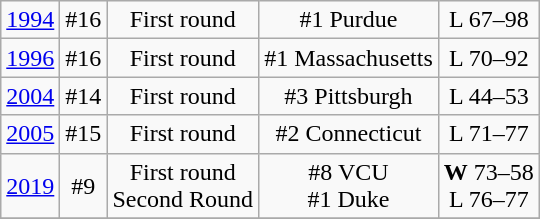<table class="wikitable">
<tr align="center">
<td><a href='#'>1994</a></td>
<td>#16</td>
<td>First round</td>
<td>#1 Purdue</td>
<td>L 67–98</td>
</tr>
<tr align="center">
<td><a href='#'>1996</a></td>
<td>#16</td>
<td>First round</td>
<td>#1 Massachusetts</td>
<td>L 70–92</td>
</tr>
<tr align="center">
<td><a href='#'>2004</a></td>
<td>#14</td>
<td>First round</td>
<td>#3 Pittsburgh</td>
<td>L 44–53</td>
</tr>
<tr align="center">
<td><a href='#'>2005</a></td>
<td>#15</td>
<td>First round</td>
<td>#2 Connecticut</td>
<td>L 71–77</td>
</tr>
<tr align="center">
<td><a href='#'>2019</a></td>
<td>#9</td>
<td>First round<br>Second Round</td>
<td>#8 VCU<br>#1 Duke</td>
<td><strong>W</strong> 73–58<br>L 76–77</td>
</tr>
<tr align="center">
</tr>
</table>
